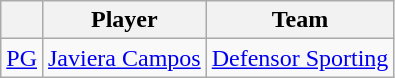<table class="wikitable">
<tr>
<th style="text-align:center;"></th>
<th style="text-align:center;">Player</th>
<th style="text-align:center;">Team</th>
</tr>
<tr>
<td style="text-align:center;"><a href='#'>PG</a></td>
<td> <a href='#'>Javiera Campos</a></td>
<td><a href='#'>Defensor Sporting</a></td>
</tr>
</table>
